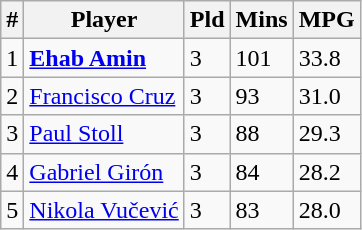<table class=wikitable width=auto>
<tr>
<th>#</th>
<th>Player</th>
<th>Pld</th>
<th>Mins</th>
<th>MPG</th>
</tr>
<tr>
<td>1</td>
<td> <strong><a href='#'>Ehab Amin</a></strong></td>
<td>3</td>
<td>101</td>
<td>33.8</td>
</tr>
<tr>
<td>2</td>
<td> <a href='#'>Francisco Cruz</a></td>
<td>3</td>
<td>93</td>
<td>31.0</td>
</tr>
<tr>
<td>3</td>
<td> <a href='#'>Paul Stoll</a></td>
<td>3</td>
<td>88</td>
<td>29.3</td>
</tr>
<tr>
<td>4</td>
<td> <a href='#'>Gabriel Girón</a></td>
<td>3</td>
<td>84</td>
<td>28.2</td>
</tr>
<tr>
<td>5</td>
<td> <a href='#'>Nikola Vučević</a></td>
<td>3</td>
<td>83</td>
<td>28.0</td>
</tr>
</table>
